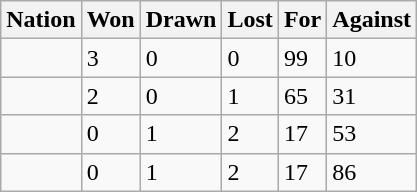<table class="wikitable">
<tr>
<th>Nation</th>
<th>Won</th>
<th>Drawn</th>
<th>Lost</th>
<th>For</th>
<th>Against</th>
</tr>
<tr>
<td></td>
<td>3</td>
<td>0</td>
<td>0</td>
<td>99</td>
<td>10</td>
</tr>
<tr>
<td></td>
<td>2</td>
<td>0</td>
<td>1</td>
<td>65</td>
<td>31</td>
</tr>
<tr>
<td></td>
<td>0</td>
<td>1</td>
<td>2</td>
<td>17</td>
<td>53</td>
</tr>
<tr>
<td></td>
<td>0</td>
<td>1</td>
<td>2</td>
<td>17</td>
<td>86</td>
</tr>
</table>
